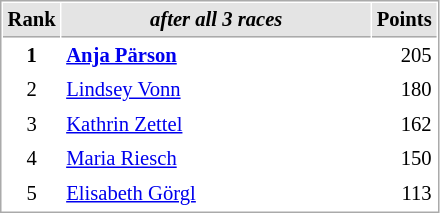<table cellspacing="1" cellpadding="3" style="border:1px solid #AAAAAA;font-size:86%">
<tr bgcolor="#E4E4E4">
<th style="border-bottom:1px solid #AAAAAA" width=10>Rank</th>
<th style="border-bottom:1px solid #AAAAAA" width=200><strong><em>after all 3 races</em></strong></th>
<th style="border-bottom:1px solid #AAAAAA" width=20>Points</th>
</tr>
<tr>
<td align="center"><strong>1</strong></td>
<td> <strong><a href='#'>Anja Pärson</a> </strong></td>
<td align="right">205</td>
</tr>
<tr>
<td align="center">2</td>
<td> <a href='#'>Lindsey Vonn</a></td>
<td align="right">180</td>
</tr>
<tr>
<td align="center">3</td>
<td> <a href='#'>Kathrin Zettel</a></td>
<td align="right">162</td>
</tr>
<tr>
<td align="center">4</td>
<td> <a href='#'>Maria Riesch</a></td>
<td align="right">150</td>
</tr>
<tr>
<td align="center">5</td>
<td> <a href='#'>Elisabeth Görgl</a></td>
<td align="right">113</td>
</tr>
</table>
